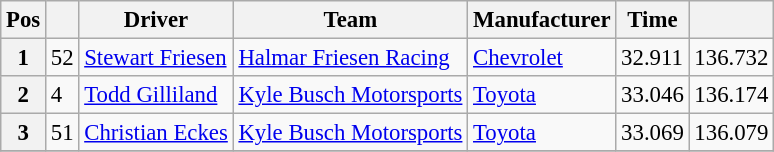<table class="wikitable" style="font-size:95%">
<tr>
<th>Pos</th>
<th></th>
<th>Driver</th>
<th>Team</th>
<th>Manufacturer</th>
<th>Time</th>
<th></th>
</tr>
<tr>
<th>1</th>
<td>52</td>
<td><a href='#'>Stewart Friesen</a></td>
<td><a href='#'>Halmar Friesen Racing</a></td>
<td><a href='#'>Chevrolet</a></td>
<td>32.911</td>
<td>136.732</td>
</tr>
<tr>
<th>2</th>
<td>4</td>
<td><a href='#'>Todd Gilliland</a></td>
<td><a href='#'>Kyle Busch Motorsports</a></td>
<td><a href='#'>Toyota</a></td>
<td>33.046</td>
<td>136.174</td>
</tr>
<tr>
<th>3</th>
<td>51</td>
<td><a href='#'>Christian Eckes</a></td>
<td><a href='#'>Kyle Busch Motorsports</a></td>
<td><a href='#'>Toyota</a></td>
<td>33.069</td>
<td>136.079</td>
</tr>
<tr>
</tr>
</table>
